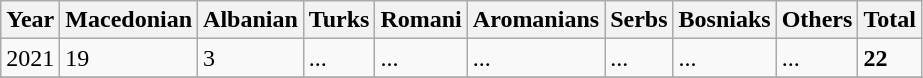<table class="wikitable">
<tr>
<th>Year</th>
<th>Macedonian</th>
<th>Albanian</th>
<th>Turks</th>
<th>Romani</th>
<th>Aromanians</th>
<th>Serbs</th>
<th>Bosniaks</th>
<th><abbr>Others</abbr></th>
<th>Total</th>
</tr>
<tr>
<td>2021</td>
<td>19</td>
<td>3</td>
<td>...</td>
<td>...</td>
<td>...</td>
<td>...</td>
<td>...</td>
<td>...</td>
<td><strong>22</strong></td>
</tr>
<tr>
</tr>
</table>
